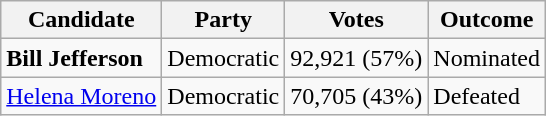<table class="wikitable">
<tr>
<th>Candidate</th>
<th>Party</th>
<th>Votes</th>
<th>Outcome</th>
</tr>
<tr>
<td><strong>Bill Jefferson</strong></td>
<td>Democratic</td>
<td>92,921 (57%)</td>
<td>Nominated</td>
</tr>
<tr>
<td><a href='#'>Helena Moreno</a></td>
<td>Democratic</td>
<td>70,705 (43%)</td>
<td>Defeated</td>
</tr>
</table>
